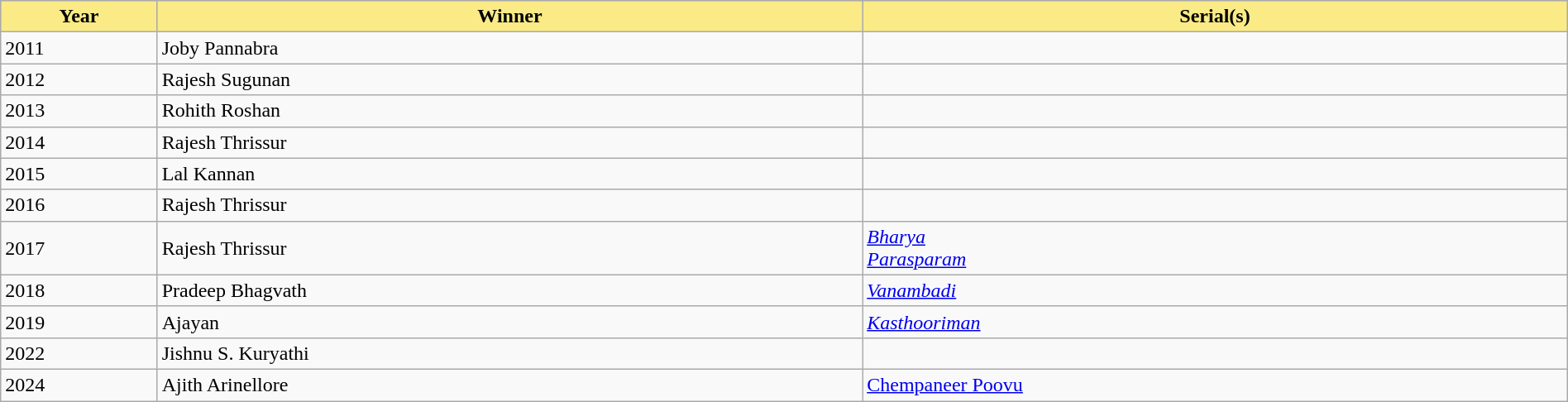<table class="wikitable" style="width:100%">
<tr bgcolor="#bebebe">
<th width="10%" style="background:#FAEB86">Year</th>
<th width="45%" style="background:#FAEB86">Winner</th>
<th width="45%" style="background:#FAEB86">Serial(s)</th>
</tr>
<tr>
<td>2011</td>
<td>Joby Pannabra</td>
<td></td>
</tr>
<tr>
<td>2012</td>
<td>Rajesh Sugunan</td>
<td></td>
</tr>
<tr>
<td>2013</td>
<td>Rohith Roshan</td>
<td></td>
</tr>
<tr>
<td>2014</td>
<td>Rajesh Thrissur</td>
<td></td>
</tr>
<tr>
<td>2015</td>
<td>Lal Kannan</td>
<td></td>
</tr>
<tr>
<td>2016</td>
<td>Rajesh Thrissur</td>
<td></td>
</tr>
<tr>
<td>2017</td>
<td>Rajesh Thrissur</td>
<td><em><a href='#'>Bharya</a></em><br><em><a href='#'>Parasparam</a></em></td>
</tr>
<tr>
<td>2018</td>
<td>Pradeep Bhagvath</td>
<td><em><a href='#'>Vanambadi</a></em></td>
</tr>
<tr>
<td>2019</td>
<td>Ajayan</td>
<td><em><a href='#'>Kasthooriman</a></em></td>
</tr>
<tr>
<td>2022</td>
<td>Jishnu S. Kuryathi</td>
<td></td>
</tr>
<tr>
<td>2024</td>
<td>Ajith Arinellore</td>
<td><a href='#'>Chempaneer Poovu</a></td>
</tr>
</table>
